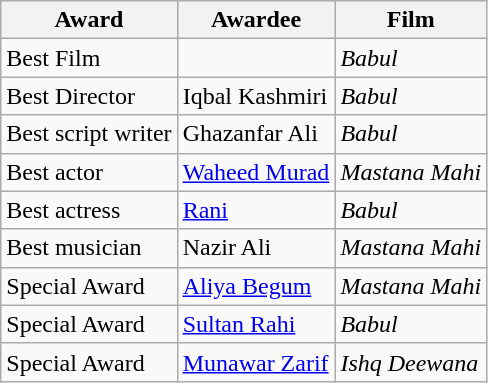<table class="wikitable">
<tr>
<th>Award</th>
<th>Awardee</th>
<th>Film</th>
</tr>
<tr>
<td>Best Film</td>
<td></td>
<td><em>Babul</em></td>
</tr>
<tr>
<td>Best Director</td>
<td>Iqbal Kashmiri</td>
<td><em>Babul</em></td>
</tr>
<tr>
<td>Best script writer</td>
<td>Ghazanfar Ali</td>
<td><em>Babul</em></td>
</tr>
<tr>
<td>Best actor</td>
<td><a href='#'>Waheed Murad</a></td>
<td><em>Mastana Mahi</em></td>
</tr>
<tr>
<td>Best actress</td>
<td><a href='#'>Rani</a></td>
<td><em>Babul</em></td>
</tr>
<tr>
<td>Best musician</td>
<td>Nazir Ali</td>
<td><em>Mastana Mahi</em></td>
</tr>
<tr>
<td>Special Award</td>
<td><a href='#'>Aliya Begum</a></td>
<td><em>Mastana Mahi</em></td>
</tr>
<tr>
<td>Special Award</td>
<td><a href='#'>Sultan Rahi</a></td>
<td><em>Babul</em></td>
</tr>
<tr>
<td>Special Award</td>
<td><a href='#'>Munawar Zarif</a></td>
<td><em>Ishq Deewana</em></td>
</tr>
</table>
